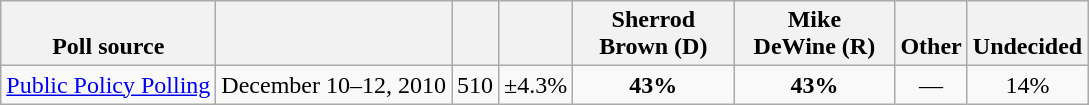<table class="wikitable" style="text-align:center">
<tr valign= bottom>
<th>Poll source</th>
<th></th>
<th></th>
<th></th>
<th style="width:100px;">Sherrod<br>Brown (D)</th>
<th style="width:100px;">Mike<br>DeWine (R)</th>
<th>Other</th>
<th>Undecided</th>
</tr>
<tr>
<td align=left><a href='#'>Public Policy Polling</a></td>
<td>December 10–12, 2010</td>
<td>510</td>
<td>±4.3%</td>
<td><strong>43%</strong></td>
<td><strong>43%</strong></td>
<td>—</td>
<td>14%</td>
</tr>
</table>
